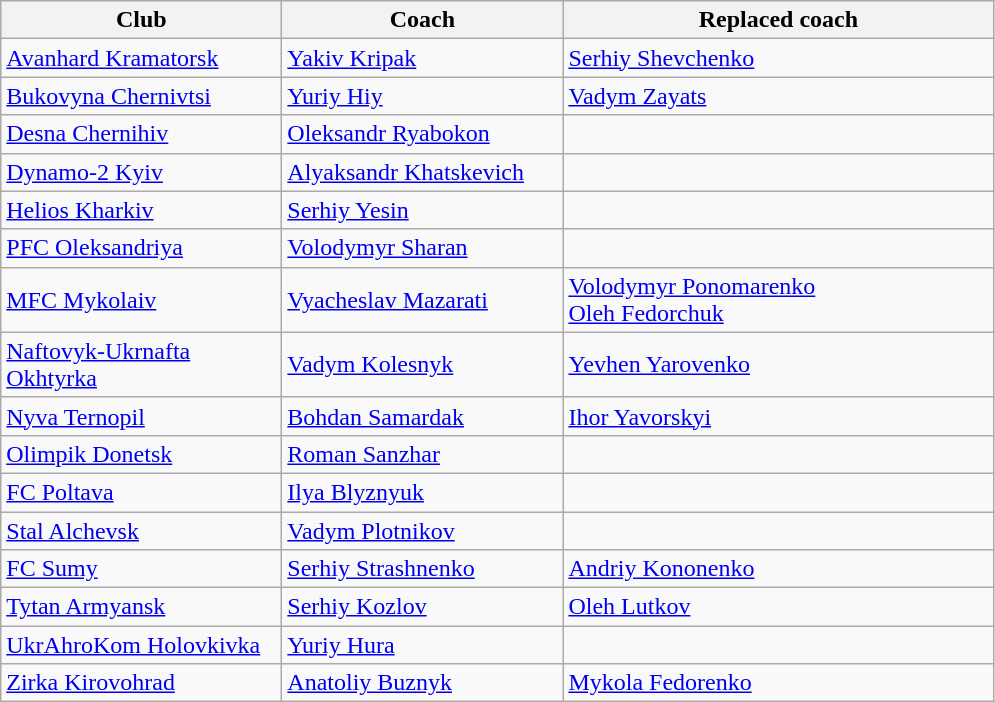<table class="wikitable">
<tr>
<th width="180">Club</th>
<th width="180">Coach</th>
<th width="280">Replaced coach</th>
</tr>
<tr>
<td><a href='#'>Avanhard Kramatorsk</a></td>
<td> <a href='#'>Yakiv Kripak</a></td>
<td> <a href='#'>Serhiy Shevchenko</a></td>
</tr>
<tr>
<td><a href='#'>Bukovyna Chernivtsi</a></td>
<td> <a href='#'>Yuriy Hiy</a></td>
<td> <a href='#'>Vadym Zayats</a></td>
</tr>
<tr>
<td><a href='#'>Desna Chernihiv</a></td>
<td> <a href='#'>Oleksandr Ryabokon</a></td>
<td></td>
</tr>
<tr>
<td><a href='#'>Dynamo-2 Kyiv</a></td>
<td> <a href='#'>Alyaksandr Khatskevich</a></td>
<td></td>
</tr>
<tr>
<td><a href='#'>Helios Kharkiv</a></td>
<td> <a href='#'>Serhiy Yesin</a></td>
<td></td>
</tr>
<tr>
<td><a href='#'>PFC Oleksandriya</a></td>
<td> <a href='#'>Volodymyr Sharan</a></td>
<td></td>
</tr>
<tr>
<td><a href='#'>MFC Mykolaiv</a></td>
<td> <a href='#'>Vyacheslav Mazarati</a></td>
<td> <a href='#'>Volodymyr Ponomarenko</a><br> <a href='#'>Oleh Fedorchuk</a></td>
</tr>
<tr>
<td><a href='#'>Naftovyk-Ukrnafta Okhtyrka</a></td>
<td> <a href='#'>Vadym Kolesnyk</a></td>
<td> <a href='#'>Yevhen Yarovenko</a></td>
</tr>
<tr>
<td><a href='#'>Nyva Ternopil</a></td>
<td> <a href='#'>Bohdan Samardak</a></td>
<td> <a href='#'>Ihor Yavorskyi</a></td>
</tr>
<tr>
<td><a href='#'>Olimpik Donetsk</a></td>
<td> <a href='#'>Roman Sanzhar</a></td>
<td></td>
</tr>
<tr>
<td><a href='#'>FC Poltava</a></td>
<td> <a href='#'>Ilya Blyznyuk</a></td>
<td></td>
</tr>
<tr>
<td><a href='#'>Stal Alchevsk</a></td>
<td> <a href='#'>Vadym Plotnikov</a></td>
<td></td>
</tr>
<tr>
<td><a href='#'>FC Sumy</a></td>
<td> <a href='#'>Serhiy Strashnenko</a></td>
<td> <a href='#'>Andriy Kononenko</a></td>
</tr>
<tr>
<td><a href='#'>Tytan Armyansk</a></td>
<td> <a href='#'>Serhiy Kozlov</a></td>
<td> <a href='#'>Oleh Lutkov</a></td>
</tr>
<tr>
<td><a href='#'>UkrAhroKom Holovkivka</a></td>
<td> <a href='#'>Yuriy Hura</a></td>
<td></td>
</tr>
<tr>
<td><a href='#'>Zirka Kirovohrad</a></td>
<td> <a href='#'>Anatoliy Buznyk</a></td>
<td> <a href='#'>Mykola Fedorenko</a></td>
</tr>
</table>
